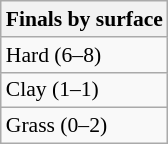<table class=wikitable style=font-size:90%>
<tr>
<th>Finals by surface</th>
</tr>
<tr>
<td>Hard (6–8)</td>
</tr>
<tr>
<td>Clay (1–1)</td>
</tr>
<tr>
<td>Grass (0–2)</td>
</tr>
</table>
